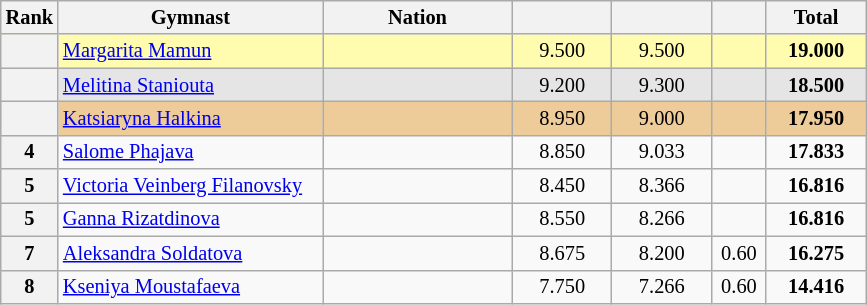<table class="wikitable sortable" style="text-align:center; font-size:85%">
<tr>
<th scope="col" style="width:20px;">Rank</th>
<th ! scope="col" style="width:170px;">Gymnast</th>
<th ! scope="col" style="width:120px;">Nation</th>
<th ! scope="col" style="width:60px;"></th>
<th ! scope="col" style="width:60px;"></th>
<th ! scope="col" style="width:30px;"></th>
<th ! scope="col" style="width:60px;">Total</th>
</tr>
<tr bgcolor=fffcaf>
<th scope=row></th>
<td align=left><a href='#'>Margarita Mamun</a></td>
<td style="text-align:left;"></td>
<td>9.500</td>
<td>9.500</td>
<td></td>
<td><strong>19.000</strong></td>
</tr>
<tr bgcolor=e5e5e5>
<th scope=row></th>
<td align=left><a href='#'>Melitina Staniouta</a></td>
<td style="text-align:left;"></td>
<td>9.200</td>
<td>9.300</td>
<td></td>
<td><strong>18.500</strong></td>
</tr>
<tr bgcolor=eecc99>
<th scope=row></th>
<td align=left><a href='#'>Katsiaryna Halkina</a></td>
<td style="text-align:left;"></td>
<td>8.950</td>
<td>9.000</td>
<td></td>
<td><strong>17.950</strong></td>
</tr>
<tr>
<th scope=row>4</th>
<td align=left><a href='#'>Salome Phajava</a></td>
<td style="text-align:left;"></td>
<td>8.850</td>
<td>9.033</td>
<td></td>
<td><strong>17.833</strong></td>
</tr>
<tr>
<th scope=row>5</th>
<td align=left><a href='#'>Victoria Veinberg Filanovsky</a></td>
<td style="text-align:left;"></td>
<td>8.450</td>
<td>8.366</td>
<td></td>
<td><strong>16.816</strong></td>
</tr>
<tr>
<th scope=row>5</th>
<td align=left><a href='#'>Ganna Rizatdinova</a></td>
<td style="text-align:left;"></td>
<td>8.550</td>
<td>8.266</td>
<td></td>
<td><strong>16.816</strong></td>
</tr>
<tr>
<th scope=row>7</th>
<td align=left><a href='#'>Aleksandra Soldatova</a></td>
<td style="text-align:left;"></td>
<td>8.675</td>
<td>8.200</td>
<td>0.60</td>
<td><strong>16.275</strong></td>
</tr>
<tr>
<th scope=row>8</th>
<td align=left><a href='#'>Kseniya Moustafaeva</a></td>
<td style="text-align:left;"></td>
<td>7.750</td>
<td>7.266</td>
<td>0.60</td>
<td><strong>14.416</strong></td>
</tr>
</table>
